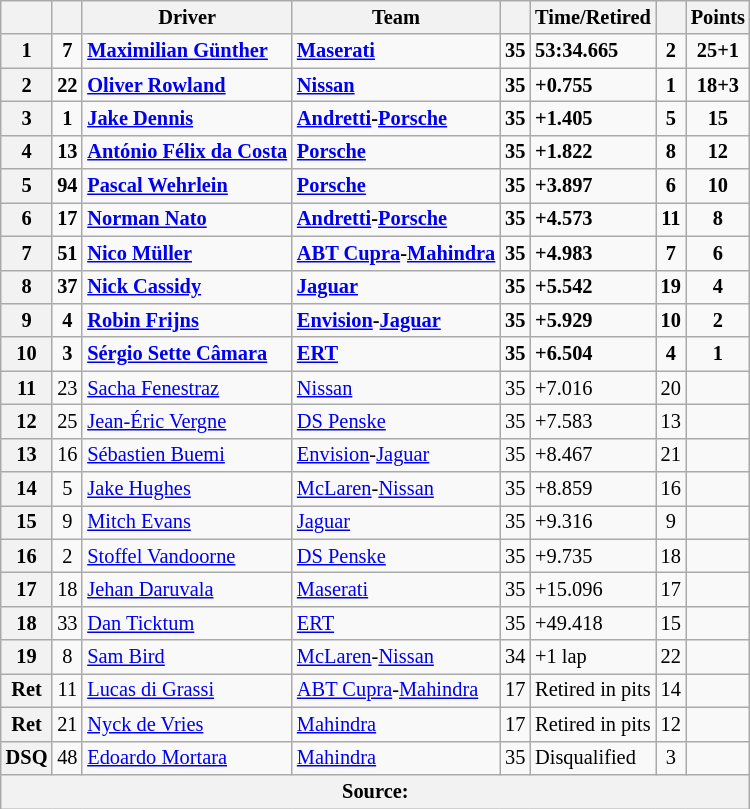<table class="wikitable sortable" style="font-size: 85%">
<tr>
<th scope="col"></th>
<th scope="col"></th>
<th scope="col">Driver</th>
<th scope="col">Team</th>
<th scope="col"></th>
<th scope="col" class="unsortable">Time/Retired</th>
<th scope="col"></th>
<th scope="col">Points</th>
</tr>
<tr>
<th scope="row">1</th>
<td align="center"><strong>7</strong></td>
<td data-sort-value=""><strong> <a href='#'>Maximilian Günther</a></strong></td>
<td><strong><a href='#'>Maserati</a></strong></td>
<td><strong>35</strong></td>
<td><strong>53:34.665</strong></td>
<td align="center"><strong>2</strong></td>
<td align="center"><strong>25+1</strong></td>
</tr>
<tr>
<th scope="row">2</th>
<td align="center"><strong>22</strong></td>
<td data-sort-value=""><strong> <a href='#'>Oliver Rowland</a></strong></td>
<td><strong><a href='#'>Nissan</a></strong></td>
<td><strong>35</strong></td>
<td><strong>+0.755</strong></td>
<td align="center"><strong>1</strong></td>
<td align="center"><strong>18+3</strong></td>
</tr>
<tr>
<th scope="row">3</th>
<td align="center"><strong>1</strong></td>
<td data-sort-value=""><strong> <a href='#'>Jake Dennis</a></strong></td>
<td><strong><a href='#'>Andretti</a>-<a href='#'>Porsche</a></strong></td>
<td><strong>35</strong></td>
<td><strong>+1.405</strong></td>
<td align="center"><strong>5</strong></td>
<td align="center"><strong>15</strong></td>
</tr>
<tr>
<th scope="row">4</th>
<td align="center"><strong>13</strong></td>
<td data-sort-value=""><strong> <a href='#'>António Félix da Costa</a></strong></td>
<td><strong><a href='#'>Porsche</a></strong></td>
<td><strong>35</strong></td>
<td><strong>+1.822</strong></td>
<td align="center"><strong>8</strong></td>
<td align="center"><strong>12</strong></td>
</tr>
<tr>
<th scope="row">5</th>
<td align="center"><strong>94</strong></td>
<td data-sort-value=""><strong> <a href='#'>Pascal Wehrlein</a></strong></td>
<td><strong><a href='#'>Porsche</a></strong></td>
<td><strong>35</strong></td>
<td><strong>+3.897</strong></td>
<td align="center"><strong>6</strong></td>
<td align="center"><strong>10</strong></td>
</tr>
<tr>
<th scope="row">6</th>
<td align="center"><strong>17</strong></td>
<td data-sort-value=""><strong> <a href='#'>Norman Nato</a></strong></td>
<td><strong><a href='#'>Andretti</a>-<a href='#'>Porsche</a></strong></td>
<td><strong>35</strong></td>
<td><strong>+4.573</strong></td>
<td align="center"><strong>11</strong></td>
<td align="center"><strong>8</strong></td>
</tr>
<tr>
<th scope="row">7</th>
<td align="center"><strong>51</strong></td>
<td data-sort-value=""><strong> <a href='#'>Nico Müller</a></strong></td>
<td><strong><a href='#'>ABT Cupra</a>-<a href='#'>Mahindra</a></strong></td>
<td><strong>35</strong></td>
<td><strong>+4.983</strong></td>
<td align="center"><strong>7</strong></td>
<td align="center"><strong>6</strong></td>
</tr>
<tr>
<th scope="row">8</th>
<td align="center"><strong>37</strong></td>
<td data-sort-value=""><strong> <a href='#'>Nick Cassidy</a></strong></td>
<td><strong><a href='#'>Jaguar</a></strong></td>
<td><strong>35</strong></td>
<td><strong>+5.542</strong></td>
<td align="center"><strong>19</strong></td>
<td align="center"><strong>4</strong></td>
</tr>
<tr>
<th scope="row">9</th>
<td align="center"><strong>4</strong></td>
<td data-sort-value=""><strong> <a href='#'>Robin Frijns</a></strong></td>
<td><strong><a href='#'>Envision</a>-<a href='#'>Jaguar</a></strong></td>
<td><strong>35</strong></td>
<td><strong>+5.929</strong></td>
<td align="center"><strong>10</strong></td>
<td align="center"><strong>2</strong></td>
</tr>
<tr>
<th scope="row">10</th>
<td align="center"><strong>3</strong></td>
<td data-sort-value=""><strong> <a href='#'>Sérgio Sette Câmara</a></strong></td>
<td><strong><a href='#'>ERT</a></strong></td>
<td><strong>35</strong></td>
<td><strong>+6.504</strong></td>
<td align="center"><strong>4</strong></td>
<td align="center"><strong>1</strong></td>
</tr>
<tr>
<th scope="row">11</th>
<td align="center">23</td>
<td data-sort-value=""> <a href='#'>Sacha Fenestraz</a></td>
<td><a href='#'>Nissan</a></td>
<td>35</td>
<td>+7.016</td>
<td align="center">20</td>
<td align="center"></td>
</tr>
<tr>
<th scope="row">12</th>
<td align="center">25</td>
<td data-sort-value=""> <a href='#'>Jean-Éric Vergne</a></td>
<td><a href='#'>DS Penske</a></td>
<td>35</td>
<td>+7.583</td>
<td align="center">13</td>
<td align="center"></td>
</tr>
<tr>
<th scope="row">13</th>
<td align="center">16</td>
<td data-sort-value=""> <a href='#'>Sébastien Buemi</a></td>
<td><a href='#'>Envision</a>-<a href='#'>Jaguar</a></td>
<td>35</td>
<td>+8.467</td>
<td align="center">21</td>
<td align="center"></td>
</tr>
<tr>
<th scope="row">14</th>
<td align="center">5</td>
<td data-sort-value=""> <a href='#'>Jake Hughes</a></td>
<td><a href='#'>McLaren</a>-<a href='#'>Nissan</a></td>
<td>35</td>
<td>+8.859</td>
<td align="center">16</td>
<td align="center"></td>
</tr>
<tr>
<th scope="row">15</th>
<td align="center">9</td>
<td data-sort-value=""> <a href='#'>Mitch Evans</a></td>
<td><a href='#'>Jaguar</a></td>
<td>35</td>
<td>+9.316</td>
<td align="center">9</td>
<td align="center"></td>
</tr>
<tr>
<th scope="row">16</th>
<td align="center">2</td>
<td data-sort-value=""> <a href='#'>Stoffel Vandoorne</a></td>
<td><a href='#'>DS Penske</a></td>
<td>35</td>
<td>+9.735</td>
<td align="center">18</td>
<td align="center"></td>
</tr>
<tr>
<th scope="row">17</th>
<td align="center">18</td>
<td data-sort-value=""> <a href='#'>Jehan Daruvala</a></td>
<td><a href='#'>Maserati</a></td>
<td>35</td>
<td>+15.096</td>
<td align="center">17</td>
<td align="center"></td>
</tr>
<tr>
<th scope="row">18</th>
<td align="center">33</td>
<td data-sort-value=""> <a href='#'>Dan Ticktum</a></td>
<td><a href='#'>ERT</a></td>
<td>35</td>
<td>+49.418</td>
<td align="center">15</td>
<td align="center"></td>
</tr>
<tr>
<th scope="row">19</th>
<td align="center">8</td>
<td data-sort-value=""> <a href='#'>Sam Bird</a></td>
<td><a href='#'>McLaren</a>-<a href='#'>Nissan</a></td>
<td>34</td>
<td>+1 lap</td>
<td align="center">22</td>
<td align="center"></td>
</tr>
<tr>
<th scope="row">Ret</th>
<td align="center">11</td>
<td data-sort-value=""> <a href='#'>Lucas di Grassi</a></td>
<td><a href='#'>ABT Cupra</a>-<a href='#'>Mahindra</a></td>
<td>17</td>
<td>Retired in pits</td>
<td align="center">14</td>
<td align="center"></td>
</tr>
<tr>
<th scope="row">Ret</th>
<td align="center">21</td>
<td data-sort-value=""> <a href='#'>Nyck de Vries</a></td>
<td><a href='#'>Mahindra</a></td>
<td>17</td>
<td>Retired in pits</td>
<td align="center">12</td>
<td align="center"></td>
</tr>
<tr>
<th scope="row">DSQ</th>
<td align="center">48</td>
<td data-sort-value=""> <a href='#'>Edoardo Mortara</a></td>
<td><a href='#'>Mahindra</a></td>
<td>35</td>
<td>Disqualified</td>
<td align="center">3</td>
<td align="center"></td>
</tr>
<tr>
<th colspan="8">Source:</th>
</tr>
</table>
